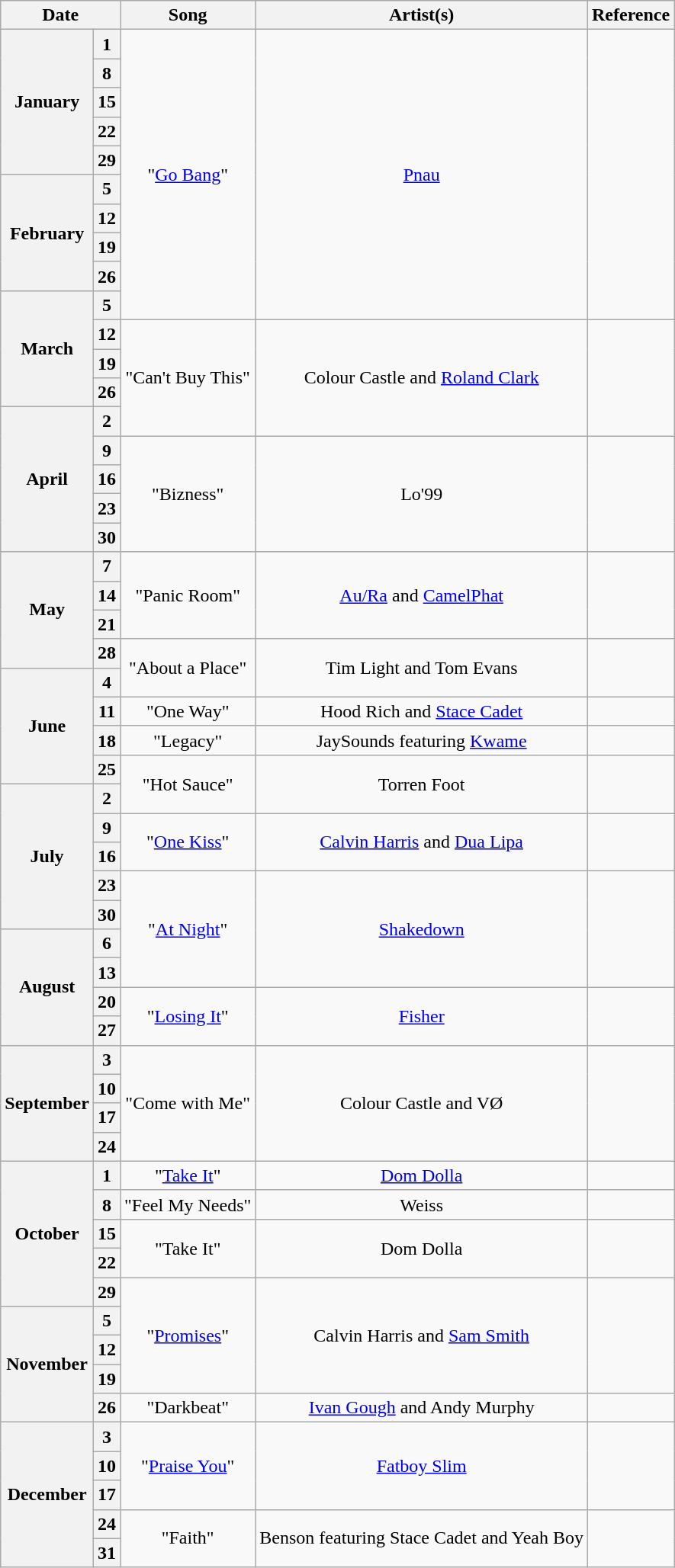<table class="wikitable">
<tr>
<th colspan="2">Date</th>
<th>Song</th>
<th>Artist(s)</th>
<th>Reference</th>
</tr>
<tr>
<th rowspan="5">January</th>
<th>1</th>
<td align="center" rowspan="10">"<a href='#'>Go Bang</a>"</td>
<td align="center" rowspan="10"><a href='#'>Pnau</a></td>
<td align="center" rowspan="10"></td>
</tr>
<tr>
<th>8</th>
</tr>
<tr>
<th>15</th>
</tr>
<tr>
<th>22</th>
</tr>
<tr>
<th>29</th>
</tr>
<tr>
<th rowspan="4">February</th>
<th>5</th>
</tr>
<tr>
<th>12</th>
</tr>
<tr>
<th>19</th>
</tr>
<tr>
<th>26</th>
</tr>
<tr>
<th rowspan="4">March</th>
<th>5</th>
</tr>
<tr>
<th>12</th>
<td align="center" rowspan="4">"Can't Buy This"</td>
<td align="center" rowspan="4">Colour Castle and <a href='#'>Roland Clark</a></td>
<td align="center" rowspan="4"></td>
</tr>
<tr>
<th>19</th>
</tr>
<tr>
<th>26</th>
</tr>
<tr>
<th rowspan="5">April</th>
<th>2</th>
</tr>
<tr>
<th>9</th>
<td align="center" rowspan="4">"Bizness"</td>
<td align="center" rowspan="4">Lo'99</td>
<td align="center" rowspan="4"></td>
</tr>
<tr>
<th>16</th>
</tr>
<tr>
<th>23</th>
</tr>
<tr>
<th>30</th>
</tr>
<tr>
<th rowspan="4">May</th>
<th>7</th>
<td align="center" rowspan="3">"Panic Room"</td>
<td align="center" rowspan="3"><a href='#'>Au/Ra</a> and <a href='#'>CamelPhat</a></td>
<td align="center" rowspan="3"></td>
</tr>
<tr>
<th>14</th>
</tr>
<tr>
<th>21</th>
</tr>
<tr>
<th>28</th>
<td align="center" rowspan="2">"About a Place"</td>
<td align="center" rowspan="2">Tim Light and Tom Evans</td>
<td align="center" rowspan="2"></td>
</tr>
<tr>
<th rowspan="4">June</th>
<th>4</th>
</tr>
<tr>
<th>11</th>
<td align="center">"One Way"</td>
<td align="center">Hood Rich and <a href='#'>Stace Cadet</a></td>
<td align="center"></td>
</tr>
<tr>
<th>18</th>
<td align="center">"Legacy"</td>
<td align="center">JaySounds featuring <a href='#'>Kwame</a></td>
<td align="center"></td>
</tr>
<tr>
<th>25</th>
<td align="center" rowspan="2">"Hot Sauce"</td>
<td align="center" rowspan="2">Torren Foot</td>
<td align="center" rowspan="2"></td>
</tr>
<tr>
<th rowspan="5">July</th>
<th>2</th>
</tr>
<tr>
<th>9</th>
<td align="center" rowspan="2">"<a href='#'>One Kiss</a>"</td>
<td align="center" rowspan="2"><a href='#'>Calvin Harris</a> and <a href='#'>Dua Lipa</a></td>
<td align="center" rowspan="2"></td>
</tr>
<tr>
<th>16</th>
</tr>
<tr>
<th>23</th>
<td align="center" rowspan="4">"<a href='#'>At Night</a>"</td>
<td align="center" rowspan="4"><a href='#'>Shakedown</a></td>
<td align="center" rowspan="4"></td>
</tr>
<tr>
<th>30</th>
</tr>
<tr>
<th rowspan="4">August</th>
<th>6</th>
</tr>
<tr>
<th>13</th>
</tr>
<tr>
<th>20</th>
<td align="center" rowspan="2">"<a href='#'>Losing It</a>"</td>
<td align="center" rowspan="2"><a href='#'>Fisher</a></td>
<td align="center" rowspan="2"></td>
</tr>
<tr>
<th>27</th>
</tr>
<tr>
<th rowspan="4">September</th>
<th>3</th>
<td align="center" rowspan="4">"Come with Me"</td>
<td align="center" rowspan="4">Colour Castle and VØ</td>
<td align="center" rowspan="4"></td>
</tr>
<tr>
<th>10</th>
</tr>
<tr>
<th>17</th>
</tr>
<tr>
<th>24</th>
</tr>
<tr>
<th rowspan="5">October</th>
<th>1</th>
<td align="center">"<a href='#'>Take It</a>"</td>
<td align="center"><a href='#'>Dom Dolla</a></td>
<td align="center"></td>
</tr>
<tr>
<th>8</th>
<td align="center">"Feel My Needs"</td>
<td align="center">Weiss</td>
<td align="center"></td>
</tr>
<tr>
<th>15</th>
<td align="center" rowspan="2">"Take It"</td>
<td align="center" rowspan="2">Dom Dolla</td>
<td align="center" rowspan="2"></td>
</tr>
<tr>
<th>22</th>
</tr>
<tr>
<th>29</th>
<td align="center" rowspan="4">"<a href='#'>Promises</a>"</td>
<td align="center" rowspan="4">Calvin Harris and <a href='#'>Sam Smith</a></td>
<td align="center" rowspan="4"></td>
</tr>
<tr>
<th rowspan="4">November</th>
<th>5</th>
</tr>
<tr>
<th>12</th>
</tr>
<tr>
<th>19</th>
</tr>
<tr>
<th>26</th>
<td align="center">"Darkbeat"</td>
<td align="center"><a href='#'>Ivan Gough</a> and Andy Murphy</td>
<td align="center"></td>
</tr>
<tr>
<th rowspan="5">December</th>
<th>3</th>
<td align="center" rowspan="3">"<a href='#'>Praise You</a>"</td>
<td align="center" rowspan="3"><a href='#'>Fatboy Slim</a></td>
<td align="center" rowspan="3"></td>
</tr>
<tr>
<th>10</th>
</tr>
<tr>
<th>17</th>
</tr>
<tr>
<th>24</th>
<td align="center" rowspan="2">"Faith"</td>
<td align="center" rowspan="2">Benson featuring Stace Cadet and Yeah Boy</td>
<td align="center" rowspan="2"></td>
</tr>
<tr>
<th>31</th>
</tr>
</table>
